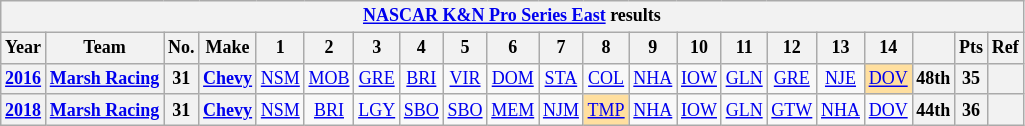<table class="wikitable" style="text-align:center; font-size:75%">
<tr>
<th colspan=45><a href='#'>NASCAR K&N Pro Series East</a> results</th>
</tr>
<tr>
<th>Year</th>
<th>Team</th>
<th>No.</th>
<th>Make</th>
<th>1</th>
<th>2</th>
<th>3</th>
<th>4</th>
<th>5</th>
<th>6</th>
<th>7</th>
<th>8</th>
<th>9</th>
<th>10</th>
<th>11</th>
<th>12</th>
<th>13</th>
<th>14</th>
<th></th>
<th>Pts</th>
<th>Ref</th>
</tr>
<tr>
<th><a href='#'>2016</a></th>
<th><a href='#'>Marsh Racing</a></th>
<th>31</th>
<th><a href='#'>Chevy</a></th>
<td><a href='#'>NSM</a></td>
<td><a href='#'>MOB</a></td>
<td><a href='#'>GRE</a></td>
<td><a href='#'>BRI</a></td>
<td><a href='#'>VIR</a></td>
<td><a href='#'>DOM</a></td>
<td><a href='#'>STA</a></td>
<td><a href='#'>COL</a></td>
<td><a href='#'>NHA</a></td>
<td><a href='#'>IOW</a></td>
<td><a href='#'>GLN</a></td>
<td><a href='#'>GRE</a></td>
<td><a href='#'>NJE</a></td>
<td style="background:#FFDF9F;"><a href='#'>DOV</a><br></td>
<th>48th</th>
<th>35</th>
<th></th>
</tr>
<tr>
<th><a href='#'>2018</a></th>
<th><a href='#'>Marsh Racing</a></th>
<th>31</th>
<th><a href='#'>Chevy</a></th>
<td><a href='#'>NSM</a></td>
<td><a href='#'>BRI</a></td>
<td><a href='#'>LGY</a></td>
<td><a href='#'>SBO</a></td>
<td><a href='#'>SBO</a></td>
<td><a href='#'>MEM</a></td>
<td><a href='#'>NJM</a></td>
<td style="background:#FFDF9F;"><a href='#'>TMP</a><br></td>
<td><a href='#'>NHA</a></td>
<td><a href='#'>IOW</a></td>
<td><a href='#'>GLN</a></td>
<td><a href='#'>GTW</a></td>
<td><a href='#'>NHA</a></td>
<td><a href='#'>DOV</a></td>
<th>44th</th>
<th>36</th>
<th></th>
</tr>
</table>
